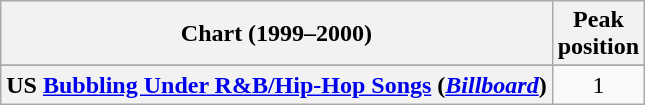<table class="wikitable sortable plainrowheaders" style="text-align:center">
<tr>
<th>Chart (1999–2000)</th>
<th>Peak<br>position</th>
</tr>
<tr>
</tr>
<tr>
</tr>
<tr>
</tr>
<tr>
<th scope="row">US <a href='#'>Bubbling Under R&B/Hip-Hop Songs</a> (<em><a href='#'>Billboard</a></em>)</th>
<td>1</td>
</tr>
</table>
